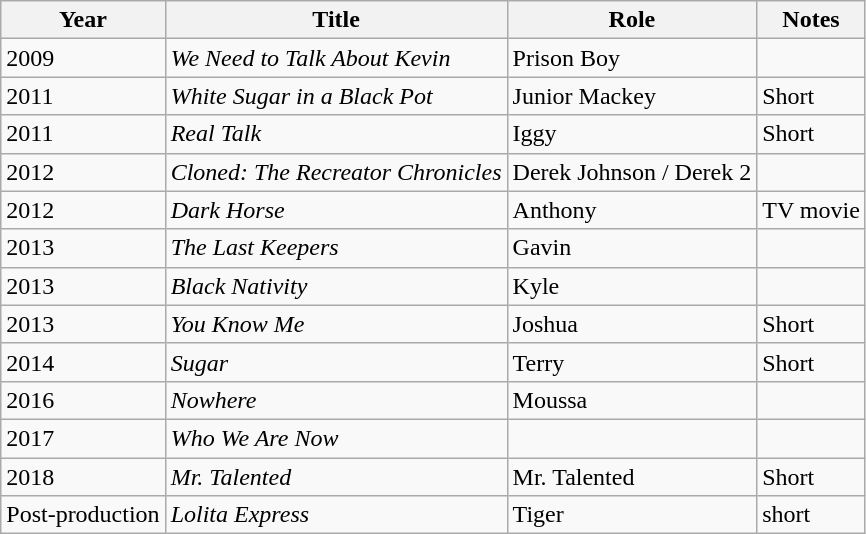<table class="wikitable sortable">
<tr>
<th>Year</th>
<th>Title</th>
<th>Role</th>
<th class="unsortable">Notes</th>
</tr>
<tr>
<td>2009</td>
<td><em>We Need to Talk About Kevin</em></td>
<td>Prison Boy</td>
<td></td>
</tr>
<tr>
<td>2011</td>
<td><em>White Sugar in a Black Pot</em></td>
<td>Junior Mackey</td>
<td>Short</td>
</tr>
<tr>
<td>2011</td>
<td><em>Real Talk</em></td>
<td>Iggy</td>
<td>Short</td>
</tr>
<tr>
<td>2012</td>
<td><em>Cloned: The Recreator Chronicles</em></td>
<td>Derek Johnson / Derek 2</td>
<td></td>
</tr>
<tr>
<td>2012</td>
<td><em>Dark Horse</em></td>
<td>Anthony</td>
<td>TV movie</td>
</tr>
<tr>
<td>2013</td>
<td><em>The Last Keepers</em></td>
<td>Gavin</td>
<td></td>
</tr>
<tr>
<td>2013</td>
<td><em>Black Nativity</em></td>
<td>Kyle</td>
<td></td>
</tr>
<tr>
<td>2013</td>
<td><em>You Know Me</em></td>
<td>Joshua</td>
<td>Short</td>
</tr>
<tr>
<td>2014</td>
<td><em>Sugar</em></td>
<td>Terry</td>
<td>Short</td>
</tr>
<tr>
<td>2016</td>
<td><em>Nowhere</em></td>
<td>Moussa</td>
<td></td>
</tr>
<tr>
<td>2017</td>
<td><em>Who We Are Now</em></td>
<td></td>
<td></td>
</tr>
<tr>
<td>2018</td>
<td><em>Mr. Talented</em></td>
<td>Mr. Talented</td>
<td>Short</td>
</tr>
<tr>
<td>Post-production</td>
<td><em>Lolita Express</em></td>
<td>Tiger</td>
<td>short</td>
</tr>
</table>
